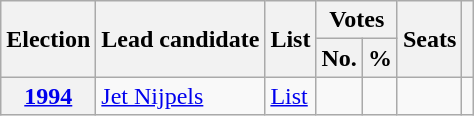<table class="wikitable" style="text-align:right">
<tr>
<th rowspan=2 scope="col">Election</th>
<th rowspan=2 scope="col">Lead candidate</th>
<th rowspan=2 scope="col">List</th>
<th colspan=2 scope="col">Votes</th>
<th rowspan=2 scope="col">Seats</th>
<th scope="col" rowspan=2 class="unsortable"></th>
</tr>
<tr>
<th>No.</th>
<th>%</th>
</tr>
<tr>
<th scope="row"><a href='#'>1994</a></th>
<td align="left"><a href='#'>Jet Nijpels</a></td>
<td align="left"><a href='#'>List</a></td>
<td></td>
<td></td>
<td></td>
<td align="left"></td>
</tr>
</table>
